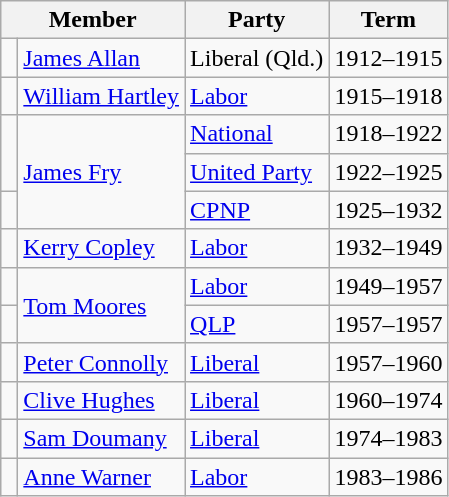<table class="wikitable">
<tr>
<th colspan="2">Member</th>
<th>Party</th>
<th>Term</th>
</tr>
<tr>
<td> </td>
<td><a href='#'>James Allan</a></td>
<td>Liberal (Qld.)</td>
<td>1912–1915</td>
</tr>
<tr>
<td> </td>
<td><a href='#'>William Hartley</a></td>
<td><a href='#'>Labor</a></td>
<td>1915–1918</td>
</tr>
<tr>
<td rowspan=2 > </td>
<td rowspan=3><a href='#'>James Fry</a></td>
<td><a href='#'>National</a></td>
<td>1918–1922</td>
</tr>
<tr>
<td><a href='#'>United Party</a></td>
<td>1922–1925</td>
</tr>
<tr>
<td> </td>
<td><a href='#'>CPNP</a></td>
<td>1925–1932</td>
</tr>
<tr>
<td> </td>
<td><a href='#'>Kerry Copley</a></td>
<td><a href='#'>Labor</a></td>
<td>1932–1949</td>
</tr>
<tr>
<td> </td>
<td rowspan="2"><a href='#'>Tom Moores</a></td>
<td><a href='#'>Labor</a></td>
<td>1949–1957</td>
</tr>
<tr>
<td> </td>
<td><a href='#'>QLP</a></td>
<td>1957–1957</td>
</tr>
<tr>
<td> </td>
<td><a href='#'>Peter Connolly</a></td>
<td><a href='#'>Liberal</a></td>
<td>1957–1960</td>
</tr>
<tr>
<td> </td>
<td><a href='#'>Clive Hughes</a></td>
<td><a href='#'>Liberal</a></td>
<td>1960–1974</td>
</tr>
<tr>
<td> </td>
<td><a href='#'>Sam Doumany</a></td>
<td><a href='#'>Liberal</a></td>
<td>1974–1983</td>
</tr>
<tr>
<td> </td>
<td><a href='#'>Anne Warner</a></td>
<td><a href='#'>Labor</a></td>
<td>1983–1986</td>
</tr>
</table>
